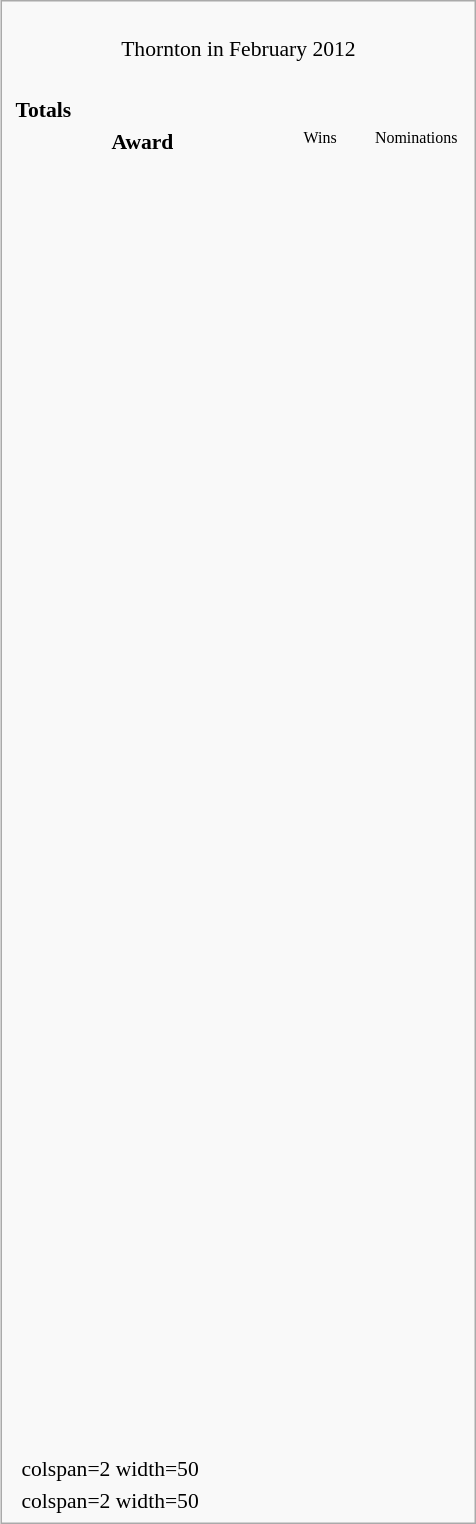<table class="infobox" style="width: 22em; text-align: left; font-size: 90%; vertical-align: middle;">
<tr>
<td colspan="3" style="text-align:center;"> <br>Thornton in February 2012</td>
</tr>
<tr>
<td colspan=3><br><table class="collapsible collapsed" width=100%>
<tr>
<th colspan=3 style="background-color#d9e8ff" text-align:center;">Totals</th>
</tr>
<tr style="background-color#d9e8ff; text-align:center;">
<th style="vertical-align: middle;">Award</th>
<td style="background#cceecc; font-size:8pt;" width="60px">Wins</td>
<td style="background#eecccc; font-size:8pt;" width="60px">Nominations</td>
</tr>
<tr>
<td align=center><br></td>
<td></td>
<td></td>
</tr>
<tr>
<td align=center><br></td>
<td></td>
<td></td>
</tr>
<tr>
<td align=center><br></td>
<td></td>
<td></td>
</tr>
<tr>
<td align=center><br></td>
<td></td>
<td></td>
</tr>
<tr>
<td align=center><br></td>
<td></td>
<td></td>
</tr>
<tr>
<td align=center><br></td>
<td></td>
<td></td>
</tr>
<tr>
<td align=center><br></td>
<td></td>
<td></td>
</tr>
<tr>
<td align=center><br></td>
<td></td>
<td></td>
</tr>
<tr>
<td align=center><br></td>
<td></td>
<td></td>
</tr>
<tr>
<td align=center><br></td>
<td></td>
<td></td>
</tr>
<tr>
<td align=center><br></td>
<td></td>
<td></td>
</tr>
<tr>
<td align=center><br></td>
<td></td>
<td></td>
</tr>
<tr>
<td align=center><br></td>
<td></td>
<td></td>
</tr>
<tr>
<td align=center><br></td>
<td></td>
<td></td>
</tr>
<tr>
<td align=center><br></td>
<td></td>
<td></td>
</tr>
<tr>
<td align=center><br></td>
<td></td>
<td></td>
</tr>
<tr>
<td align=center><br></td>
<td></td>
<td></td>
</tr>
<tr>
<td align=center><br></td>
<td></td>
<td></td>
</tr>
<tr>
<td align=center><br></td>
<td></td>
<td></td>
</tr>
<tr>
<td align=center><br></td>
<td></td>
<td></td>
</tr>
<tr>
<td align=center><br></td>
<td></td>
<td></td>
</tr>
<tr>
<td align=center><br></td>
<td></td>
<td></td>
</tr>
<tr>
<td align=center><br></td>
<td></td>
<td></td>
</tr>
<tr>
<td align=center><br></td>
<td></td>
<td></td>
</tr>
<tr>
<td align=center><br></td>
<td></td>
<td></td>
</tr>
<tr>
<td align=center><br></td>
<td></td>
<td></td>
</tr>
<tr>
<td align=center><br></td>
<td></td>
<td></td>
</tr>
<tr>
<td align=center><br></td>
<td></td>
<td></td>
</tr>
<tr>
<td align=center><br></td>
<td></td>
<td></td>
</tr>
<tr>
<td align=center><br></td>
<td></td>
<td></td>
</tr>
<tr>
<td align=center><br></td>
<td></td>
<td></td>
</tr>
<tr>
<td align=center><br></td>
<td></td>
<td></td>
</tr>
<tr>
<td align=center><br></td>
<td></td>
<td></td>
</tr>
<tr>
<td align=center><br></td>
<td></td>
<td></td>
</tr>
<tr>
<td align=center><br></td>
<td></td>
<td></td>
</tr>
<tr>
<td align=center><br></td>
<td></td>
<td></td>
</tr>
<tr>
<td align=center><br></td>
<td></td>
<td></td>
</tr>
<tr>
<td align=center><br></td>
<td></td>
<td></td>
</tr>
<tr>
<td align=center><br></td>
<td></td>
<td></td>
</tr>
<tr>
<td align=center><br></td>
<td></td>
<td></td>
</tr>
<tr>
<td align=center><br></td>
<td></td>
<td></td>
</tr>
</table>
</td>
</tr>
<tr style="background-color#d9e8ff">
<td></td>
<td>colspan=2 width=50 </td>
</tr>
<tr>
<td></td>
<td>colspan=2 width=50 </td>
</tr>
</table>
